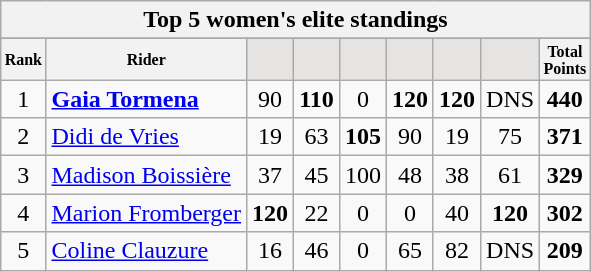<table class="wikitable sortable">
<tr>
<th colspan=9 align="center"><strong>Top 5 women's elite standings</strong></th>
</tr>
<tr>
</tr>
<tr style="font-size:8pt;font-weight:bold">
<th align="center">Rank</th>
<th align="center">Rider</th>
<th class=unsortable style="background:#E5E4E2;"><small></small></th>
<th class=unsortable style="background:#E5E4E2;"><small></small></th>
<th class=unsortable style="background:#E5E4E2;"><small></small></th>
<th class=unsortable style="background:#E5E4E2;"><small></small></th>
<th class=unsortable style="background:#E5E4E2;"><small></small></th>
<th class=unsortable style="background:#E5E4E2;"><small></small></th>
<th align="center">Total<br>Points</th>
</tr>
<tr>
<td align=center>1</td>
<td> <strong><a href='#'>Gaia Tormena</a></strong></td>
<td align=center>90</td>
<td align=center><strong>110</strong></td>
<td align=center>0</td>
<td align=center><strong>120</strong></td>
<td align=center><strong>120</strong></td>
<td align=center>DNS</td>
<td align=center><strong>440</strong></td>
</tr>
<tr>
<td align=center>2</td>
<td> <a href='#'>Didi de Vries</a></td>
<td align=center>19</td>
<td align=center>63</td>
<td align=center><strong>105</strong></td>
<td align=center>90</td>
<td align=center>19</td>
<td align=center>75</td>
<td align=center><strong>371</strong></td>
</tr>
<tr>
<td align=center>3</td>
<td> <a href='#'>Madison Boissière</a></td>
<td align=center>37</td>
<td align=center>45</td>
<td align=center>100</td>
<td align=center>48</td>
<td align=center>38</td>
<td align=center>61</td>
<td align=center><strong>329</strong></td>
</tr>
<tr>
<td align=center>4</td>
<td> <a href='#'>Marion Fromberger</a></td>
<td align=center><strong>120</strong></td>
<td align=center>22</td>
<td align=center>0</td>
<td align=center>0</td>
<td align=center>40</td>
<td align=center><strong>120</strong></td>
<td align=center><strong>302</strong></td>
</tr>
<tr>
<td align=center>5</td>
<td> <a href='#'>Coline Clauzure</a></td>
<td align=center>16</td>
<td align=center>46</td>
<td align=center>0</td>
<td align=center>65</td>
<td align=center>82</td>
<td align=center>DNS</td>
<td align=center><strong>209</strong></td>
</tr>
</table>
